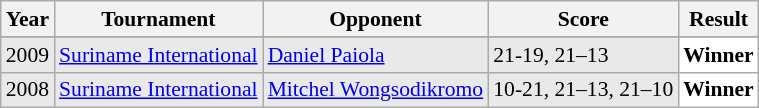<table class="sortable wikitable" style="font-size: 90%;">
<tr>
<th>Year</th>
<th>Tournament</th>
<th>Opponent</th>
<th>Score</th>
<th>Result</th>
</tr>
<tr>
</tr>
<tr style="background:#E9E9E9">
<td align="center">2009</td>
<td align="left"><a href='#'>Suriname International</a></td>
<td align="left"> <a href='#'>Daniel Paiola</a></td>
<td align="left">21-19, 21–13</td>
<td style="text-align:left; background:white"> <strong>Winner</strong></td>
</tr>
<tr style="background:#E9E9E9">
<td align="center">2008</td>
<td align="left"><a href='#'>Suriname International</a></td>
<td align="left"> <a href='#'>Mitchel Wongsodikromo</a></td>
<td align="left">10-21, 21–13, 21–10</td>
<td style="text-align:left; background:white"> <strong>Winner</strong></td>
</tr>
</table>
